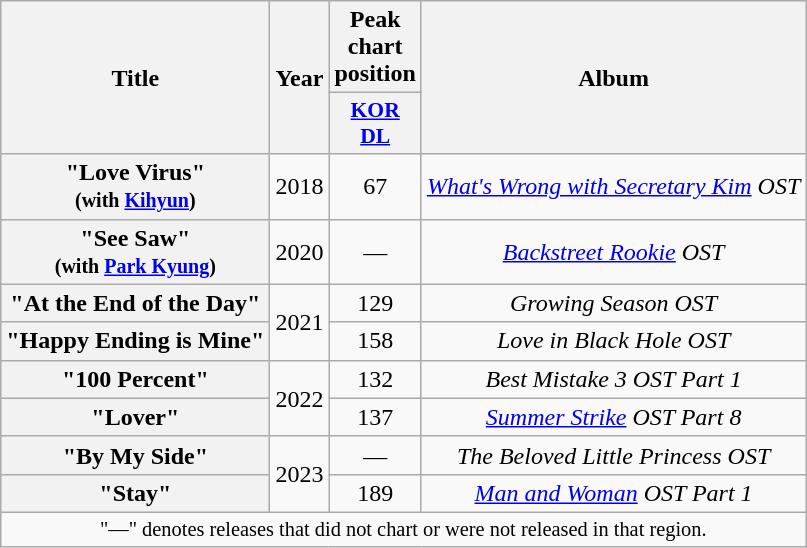<table class="wikitable plainrowheaders" style="text-align:center">
<tr>
<th scope="col" rowspan="2">Title</th>
<th scope="col" rowspan="2">Year</th>
<th scope="col">Peak chart position</th>
<th scope="col" rowspan="2">Album</th>
</tr>
<tr>
<th style="width:3em;font-size:90%"><a href='#'>KOR<br>DL</a><br></th>
</tr>
<tr>
<th scope="row">"Love Virus"<br><small>(with <a href='#'>Kihyun</a>)</small></th>
<td>2018</td>
<td>67</td>
<td><em><a href='#'>What's Wrong with Secretary Kim</a> OST</em></td>
</tr>
<tr>
<th scope="row">"See Saw"<br><small>(with <a href='#'>Park Kyung</a>)</small></th>
<td>2020</td>
<td>—</td>
<td><em><a href='#'>Backstreet Rookie</a> OST</em></td>
</tr>
<tr>
<th scope="row">"At the End of the Day"</th>
<td rowspan="2">2021</td>
<td>129</td>
<td><em>Growing Season OST</em></td>
</tr>
<tr>
<th scope="row">"Happy Ending is Mine"</th>
<td>158</td>
<td><em>Love in Black Hole OST</em></td>
</tr>
<tr>
<th scope="row">"100 Percent"<br></th>
<td rowspan="2">2022</td>
<td>132</td>
<td><em>Best Mistake 3 OST Part 1</em></td>
</tr>
<tr>
<th scope="row">"Lover"</th>
<td>137</td>
<td><em><a href='#'>Summer Strike</a> OST Part 8</em></td>
</tr>
<tr>
<th scope="row">"By My Side"</th>
<td rowspan="2">2023</td>
<td>—</td>
<td><em>The Beloved Little Princess OST</em></td>
</tr>
<tr>
<th scope="row">"Stay"<br></th>
<td>189</td>
<td><em><a href='#'>Man and Woman</a> OST Part 1</em></td>
</tr>
<tr>
<td colspan="4" style="font-size:85%">"—" denotes releases that did not chart or were not released in that region.</td>
</tr>
</table>
